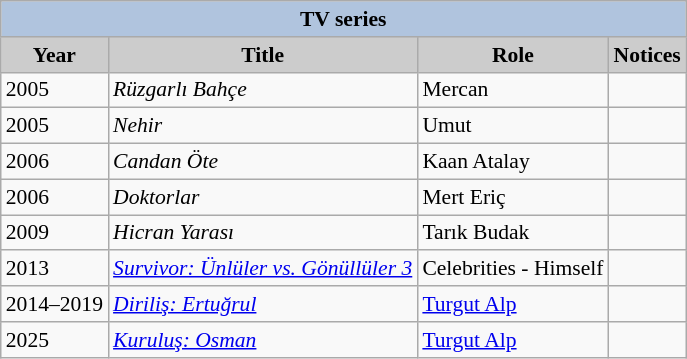<table class="wikitable" style="font-size:90%">
<tr>
<th colspan="5" style="background:LightSteelBlue">TV series</th>
</tr>
<tr>
<th style="background:#CCCCCC">Year</th>
<th style="background:#CCCCCC">Title</th>
<th style="background:#CCCCCC">Role</th>
<th style="background:#CCCCCC">Notices</th>
</tr>
<tr>
<td>2005</td>
<td><em>Rüzgarlı Bahçe</em></td>
<td>Mercan</td>
<td></td>
</tr>
<tr>
<td>2005</td>
<td><em>Nehir</em></td>
<td>Umut</td>
<td></td>
</tr>
<tr>
<td>2006</td>
<td><em>Candan Öte</em></td>
<td>Kaan Atalay</td>
<td></td>
</tr>
<tr>
<td>2006</td>
<td><em>Doktorlar</em></td>
<td>Mert Eriç</td>
<td></td>
</tr>
<tr>
<td>2009</td>
<td><em>Hicran Yarası</em></td>
<td>Tarık Budak</td>
<td></td>
</tr>
<tr>
<td>2013</td>
<td><em><a href='#'>Survivor: Ünlüler vs. Gönüllüler 3</a></em></td>
<td>Celebrities - Himself</td>
<td></td>
</tr>
<tr>
<td>2014–2019</td>
<td><em><a href='#'>Diriliş: Ertuğrul</a></em></td>
<td><a href='#'>Turgut Alp</a></td>
<td></td>
</tr>
<tr>
<td>2025</td>
<td><em><a href='#'>Kuruluş: Osman</a></em></td>
<td><a href='#'>Turgut Alp</a></td>
<td></td>
</tr>
</table>
